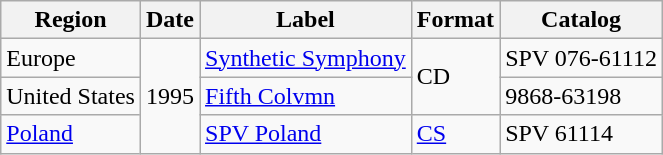<table class="wikitable">
<tr>
<th>Region</th>
<th>Date</th>
<th>Label</th>
<th>Format</th>
<th>Catalog</th>
</tr>
<tr>
<td>Europe</td>
<td rowspan="3">1995</td>
<td><a href='#'>Synthetic Symphony</a></td>
<td rowspan="2">CD</td>
<td>SPV 076-61112</td>
</tr>
<tr>
<td>United States</td>
<td><a href='#'>Fifth Colvmn</a></td>
<td>9868-63198</td>
</tr>
<tr>
<td><a href='#'>Poland</a></td>
<td><a href='#'>SPV Poland</a></td>
<td><a href='#'>CS</a></td>
<td>SPV 61114</td>
</tr>
</table>
